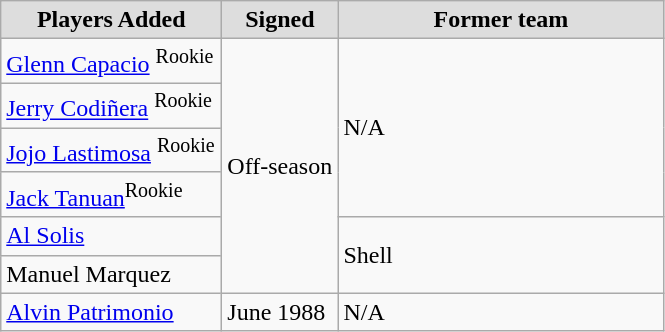<table class="wikitable sortable sortable">
<tr align="center" bgcolor="#dddddd">
<td style="width:140px"><strong>Players Added</strong></td>
<td style="width:70px"><strong>Signed</strong></td>
<td style="width:210px"><strong>Former team</strong></td>
</tr>
<tr>
<td><a href='#'>Glenn Capacio</a> <sup>Rookie</sup></td>
<td rowspan="6">Off-season</td>
<td rowspan="4">N/A</td>
</tr>
<tr>
<td><a href='#'>Jerry Codiñera</a> <sup>Rookie</sup></td>
</tr>
<tr>
<td><a href='#'>Jojo Lastimosa</a> <sup>Rookie</sup></td>
</tr>
<tr>
<td><a href='#'>Jack Tanuan</a><sup>Rookie</sup></td>
</tr>
<tr>
<td><a href='#'>Al Solis</a></td>
<td rowspan="2">Shell</td>
</tr>
<tr>
<td>Manuel Marquez</td>
</tr>
<tr>
<td><a href='#'>Alvin Patrimonio</a></td>
<td>June 1988</td>
<td>N/A</td>
</tr>
</table>
